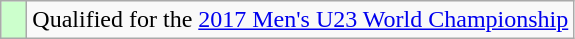<table class="wikitable" style="text-align: left;">
<tr>
<td width=10px bgcolor=#ccffcc></td>
<td>Qualified for the <a href='#'>2017 Men's U23 World Championship</a></td>
</tr>
</table>
